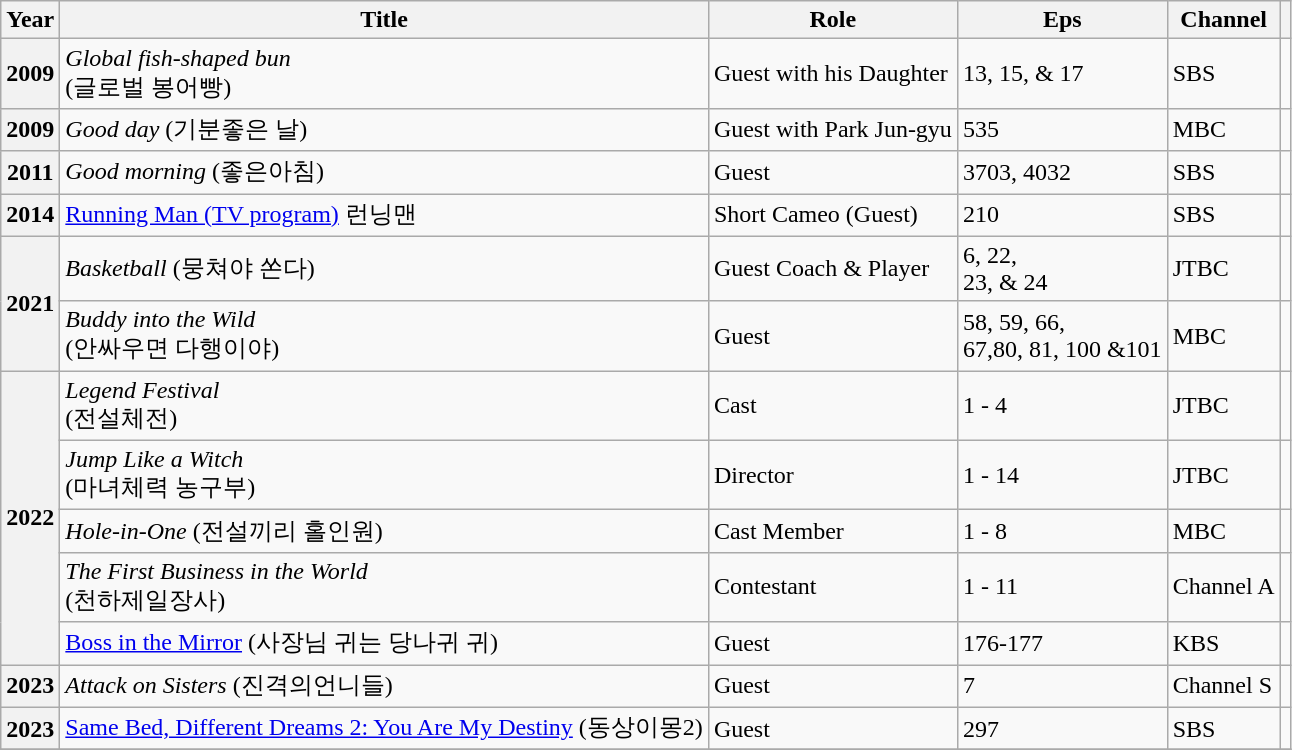<table class="wikitable plainrowheaders">
<tr>
<th scope="col">Year</th>
<th scope="col">Title</th>
<th scope="col">Role</th>
<th>Eps</th>
<th>Channel</th>
<th scope="col" class="unsortable"></th>
</tr>
<tr>
<th>2009</th>
<td><em>Global fish-shaped bun</em><br>(글로벌 봉어빵)</td>
<td>Guest with his Daughter</td>
<td>13, 15, & 17</td>
<td>SBS</td>
<td></td>
</tr>
<tr>
<th>2009</th>
<td><em>Good day</em> (기분좋은 날)</td>
<td>Guest with Park Jun-gyu</td>
<td>535</td>
<td>MBC</td>
<td></td>
</tr>
<tr>
<th>2011</th>
<td><em>Good morning</em> (좋은아침)</td>
<td>Guest</td>
<td>3703, 4032</td>
<td>SBS</td>
<td></td>
</tr>
<tr>
<th>2014</th>
<td><a href='#'>Running Man (TV program)</a> 런닝맨</td>
<td>Short Cameo (Guest)</td>
<td>210</td>
<td>SBS</td>
<td></td>
</tr>
<tr>
<th rowspan="2">2021</th>
<td><em>Basketball</em> (뭉쳐야 쏜다)</td>
<td>Guest Coach & Player</td>
<td>6, 22,<br>23, & 24</td>
<td>JTBC</td>
<td></td>
</tr>
<tr>
<td><em>Buddy into the Wild</em><br>(안싸우면 다행이야)</td>
<td>Guest</td>
<td>58, 59, 66,<br>67,80, 81,
100 &101</td>
<td>MBC</td>
<td></td>
</tr>
<tr>
<th rowspan="5">2022</th>
<td><em>Legend Festival</em><br>(전설체전)</td>
<td>Cast</td>
<td>1 - 4</td>
<td>JTBC</td>
<td></td>
</tr>
<tr>
<td><em>Jump Like a Witch</em><br>(마녀체력 농구부)</td>
<td>Director</td>
<td>1 - 14</td>
<td>JTBC</td>
<td></td>
</tr>
<tr>
<td><em>Hole-in-One</em> (전설끼리 홀인원)</td>
<td>Cast Member</td>
<td>1 - 8</td>
<td>MBC</td>
<td></td>
</tr>
<tr>
<td><em>The First Business in the World</em><br>(천하제일장사)</td>
<td>Contestant</td>
<td>1 - 11</td>
<td>Channel A</td>
<td></td>
</tr>
<tr>
<td><a href='#'>Boss in the Mirror</a> (사장님 귀는 당나귀 귀)</td>
<td>Guest</td>
<td>176-177</td>
<td>KBS</td>
<td></td>
</tr>
<tr>
<th>2023</th>
<td><em>Attack on Sisters</em> (진격의언니들)</td>
<td>Guest</td>
<td>7</td>
<td>Channel S</td>
<td></td>
</tr>
<tr>
<th>2023</th>
<td><a href='#'>Same Bed, Different Dreams 2: You Are My Destiny</a> (동상이몽2)</td>
<td>Guest</td>
<td>297</td>
<td>SBS</td>
<td></td>
</tr>
<tr>
</tr>
</table>
